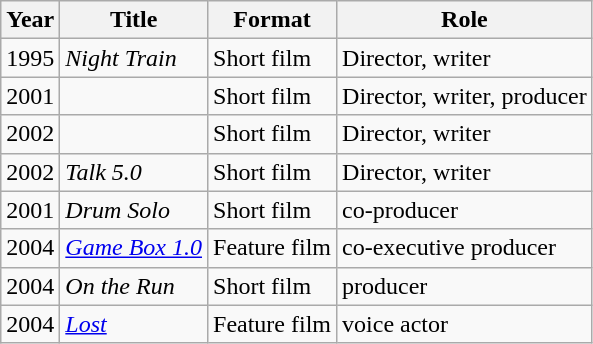<table class="wikitable sortable">
<tr>
<th>Year</th>
<th>Title</th>
<th>Format</th>
<th>Role</th>
</tr>
<tr>
<td>1995</td>
<td><em>Night Train</em></td>
<td>Short film</td>
<td>Director, writer</td>
</tr>
<tr>
<td>2001</td>
<td><em></em></td>
<td>Short film</td>
<td>Director, writer, producer</td>
</tr>
<tr>
<td>2002</td>
<td><em></em></td>
<td>Short film</td>
<td>Director, writer</td>
</tr>
<tr>
<td>2002</td>
<td><em>Talk 5.0</em></td>
<td>Short film</td>
<td>Director, writer</td>
</tr>
<tr>
<td>2001</td>
<td><em>Drum Solo</em></td>
<td>Short film</td>
<td>co-producer</td>
</tr>
<tr>
<td>2004</td>
<td><a href='#'><em>Game Box 1.0</em></a></td>
<td>Feature film</td>
<td>co-executive producer</td>
</tr>
<tr>
<td>2004</td>
<td><em>On the Run</em></td>
<td>Short film</td>
<td>producer</td>
</tr>
<tr>
<td>2004</td>
<td><a href='#'><em>Lost</em></a></td>
<td>Feature film</td>
<td>voice actor</td>
</tr>
</table>
